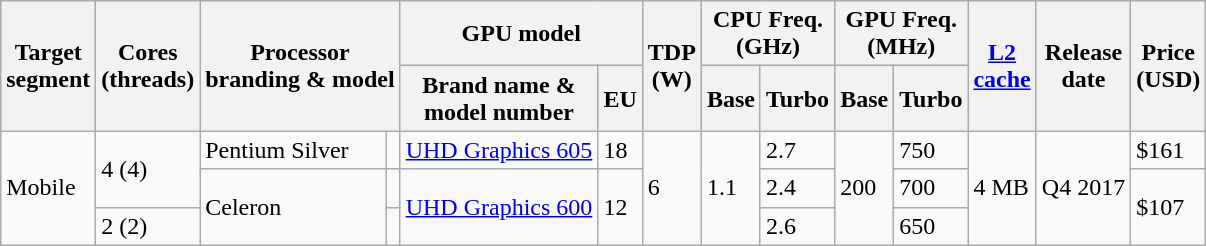<table class="wikitable">
<tr>
<th rowspan=2>Target<br>segment</th>
<th rowspan=2>Cores<br>(threads)</th>
<th colspan=2 rowspan="2">Processor<br>branding & model</th>
<th colspan="2">GPU model</th>
<th rowspan=2>TDP<br>(W)</th>
<th colspan=2>CPU Freq.<br>(GHz)</th>
<th colspan=2>GPU Freq.<br>(MHz)</th>
<th rowspan=2><a href='#'>L2<br>cache</a></th>
<th rowspan=2>Release<br>date</th>
<th rowspan=2>Price<br>(USD)</th>
</tr>
<tr>
<th>Brand name &<br>model number</th>
<th>EU</th>
<th>Base</th>
<th>Turbo</th>
<th>Base</th>
<th>Turbo</th>
</tr>
<tr>
<td rowspan="3">Mobile</td>
<td rowspan="2">4 (4)</td>
<td rowspan="1">Pentium Silver</td>
<td></td>
<td rowspan="1"><a href='#'>UHD Graphics 605</a></td>
<td rowspan="1">18</td>
<td rowspan="3">6</td>
<td rowspan="3">1.1</td>
<td rowspan="1">2.7</td>
<td rowspan="3">200</td>
<td rowspan="1">750</td>
<td rowspan="3">4 MB</td>
<td rowspan="3">Q4 2017</td>
<td rowspan="1">$161</td>
</tr>
<tr>
<td rowspan="2">Celeron</td>
<td></td>
<td rowspan="2"><a href='#'>UHD Graphics 600</a></td>
<td rowspan="2">12</td>
<td rowspan="1">2.4</td>
<td rowspan="1">700</td>
<td rowspan="2">$107</td>
</tr>
<tr>
<td rowspan="1">2 (2)</td>
<td></td>
<td rowspan="1">2.6</td>
<td rowspan="1">650</td>
</tr>
</table>
